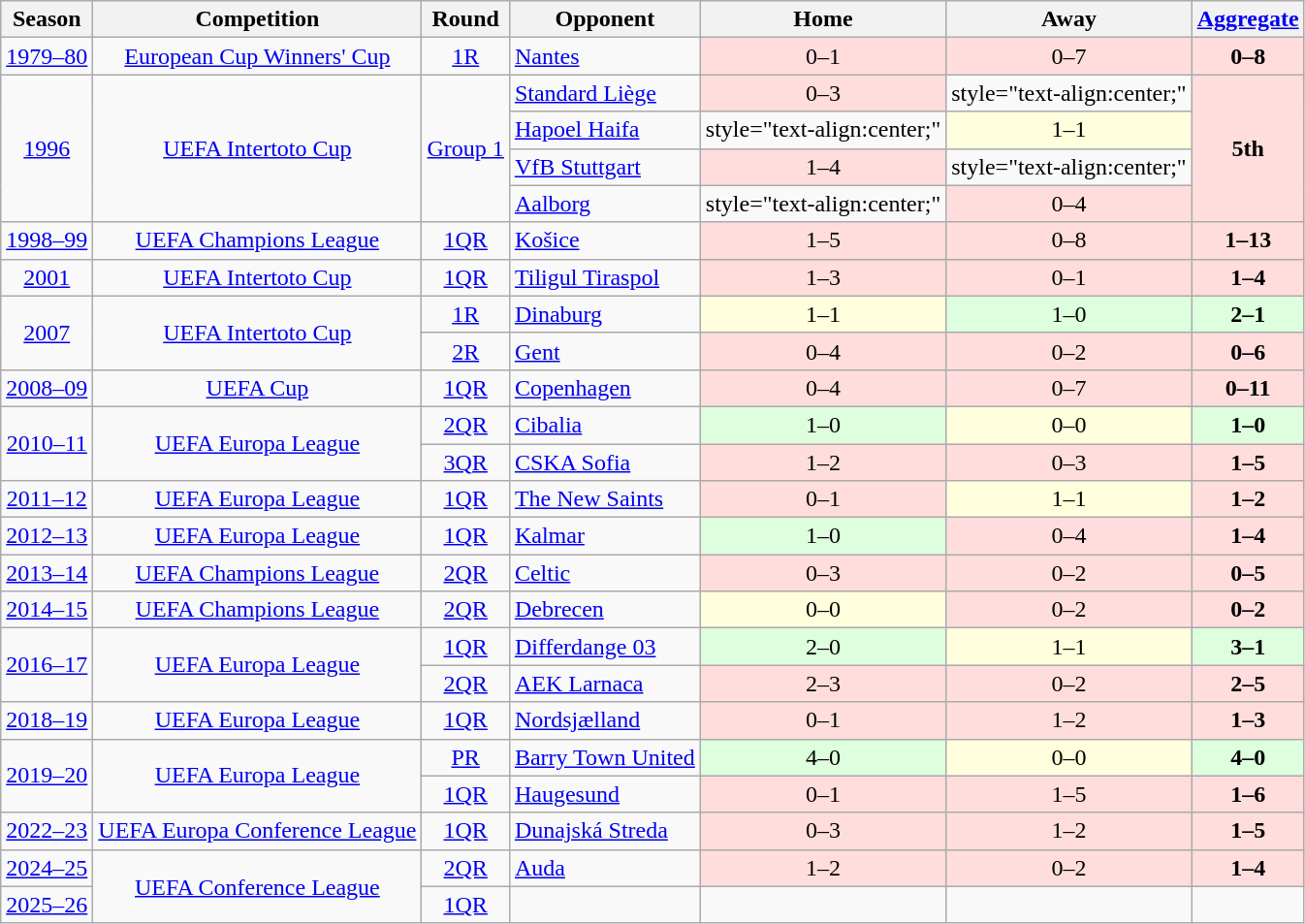<table class="wikitable" style="font-size:100%; text-align: center;">
<tr>
<th>Season</th>
<th>Competition</th>
<th>Round</th>
<th>Opponent</th>
<th>Home</th>
<th>Away</th>
<th><a href='#'>Aggregate</a></th>
</tr>
<tr>
<td><a href='#'>1979–80</a></td>
<td><a href='#'>European Cup Winners' Cup</a></td>
<td><a href='#'>1R</a></td>
<td align="left"> <a href='#'>Nantes</a></td>
<td bgcolor="#ffdddd" style="text-align:center;">0–1</td>
<td bgcolor="#ffdddd" style="text-align:center;">0–7</td>
<td bgcolor="#ffdddd" style="text-align:center;"><strong>0–8</strong></td>
</tr>
<tr>
<td rowspan="4"><a href='#'>1996</a></td>
<td rowspan="4"><a href='#'>UEFA Intertoto Cup</a></td>
<td rowspan="4"><a href='#'>Group 1</a></td>
<td align="left"> <a href='#'>Standard Liège</a></td>
<td bgcolor="#ffdddd" style="text-align:center;">0–3</td>
<td>style="text-align:center;" </td>
<td bgcolor=#ffdddd rowspan=4 style="text-align:center;"><strong>5th</strong></td>
</tr>
<tr>
<td align="left"> <a href='#'>Hapoel Haifa</a></td>
<td>style="text-align:center;" </td>
<td bgcolor="#ffffdd" style="text-align:center;">1–1</td>
</tr>
<tr>
<td align="left"> <a href='#'>VfB Stuttgart</a></td>
<td bgcolor="#ffdddd" style="text-align:center;">1–4</td>
<td>style="text-align:center;" </td>
</tr>
<tr>
<td align="left"> <a href='#'>Aalborg</a></td>
<td>style="text-align:center;" </td>
<td bgcolor="#ffdddd" style="text-align:center;">0–4</td>
</tr>
<tr>
<td><a href='#'>1998–99</a></td>
<td><a href='#'>UEFA Champions League</a></td>
<td><a href='#'>1QR</a></td>
<td align="left"> <a href='#'>Košice</a></td>
<td bgcolor="#ffdddd" style="text-align:center;">1–5</td>
<td bgcolor="#ffdddd" style="text-align:center;">0–8</td>
<td bgcolor="#ffdddd" style="text-align:center;"><strong>1–13</strong></td>
</tr>
<tr>
<td><a href='#'>2001</a></td>
<td><a href='#'>UEFA Intertoto Cup</a></td>
<td><a href='#'>1QR</a></td>
<td align="left"> <a href='#'>Tiligul Tiraspol</a></td>
<td bgcolor="#ffdddd" style="text-align:center;">1–3</td>
<td bgcolor="#ffdddd" style="text-align:center;">0–1</td>
<td bgcolor="#ffdddd" style="text-align:center;"><strong>1–4</strong></td>
</tr>
<tr>
<td rowspan="2"><a href='#'>2007</a></td>
<td rowspan="2"><a href='#'>UEFA Intertoto Cup</a></td>
<td><a href='#'>1R</a></td>
<td align="left"> <a href='#'>Dinaburg</a></td>
<td bgcolor="#ffffdd" style="text-align:center;">1–1</td>
<td bgcolor="#ddffdd" style="text-align:center;">1–0</td>
<td bgcolor="#ddffdd" style="text-align:center;"><strong>2–1</strong></td>
</tr>
<tr>
<td><a href='#'>2R</a></td>
<td align="left"> <a href='#'>Gent</a></td>
<td bgcolor="#ffdddd" style="text-align:center;">0–4</td>
<td bgcolor="#ffdddd" style="text-align:center;">0–2</td>
<td bgcolor="#ffdddd" style="text-align:center;"><strong>0–6</strong></td>
</tr>
<tr>
<td><a href='#'>2008–09</a></td>
<td><a href='#'>UEFA Cup</a></td>
<td><a href='#'>1QR</a></td>
<td align="left"> <a href='#'>Copenhagen</a></td>
<td bgcolor="#ffdddd" style="text-align:center;">0–4</td>
<td bgcolor="#ffdddd" style="text-align:center;">0–7</td>
<td bgcolor="#ffdddd" style="text-align:center;"><strong>0–11</strong></td>
</tr>
<tr>
<td rowspan="2"><a href='#'>2010–11</a></td>
<td rowspan="2"><a href='#'>UEFA Europa League</a></td>
<td><a href='#'>2QR</a></td>
<td align="left"> <a href='#'>Cibalia</a></td>
<td bgcolor="#ddffdd" style="text-align:center;">1–0</td>
<td bgcolor="#ffffdd" style="text-align:center;">0–0</td>
<td bgcolor="#ddffdd" style="text-align:center;"><strong>1–0</strong></td>
</tr>
<tr>
<td><a href='#'>3QR</a></td>
<td align="left"> <a href='#'>CSKA Sofia</a></td>
<td bgcolor="#ffdddd" style="text-align:center;">1–2</td>
<td bgcolor="#ffdddd" style="text-align:center;">0–3</td>
<td bgcolor="#ffdddd" style="text-align:center;"><strong>1–5</strong></td>
</tr>
<tr>
<td><a href='#'>2011–12</a></td>
<td><a href='#'>UEFA Europa League</a></td>
<td><a href='#'>1QR</a></td>
<td align="left"> <a href='#'>The New Saints</a></td>
<td bgcolor="#ffdddd" style="text-align:center;">0–1</td>
<td bgcolor="#ffffdd" style="text-align:center;">1–1</td>
<td bgcolor="#ffdddd" style="text-align:center;"><strong>1–2</strong></td>
</tr>
<tr>
<td><a href='#'>2012–13</a></td>
<td><a href='#'>UEFA Europa League</a></td>
<td><a href='#'>1QR</a></td>
<td align="left"> <a href='#'>Kalmar</a></td>
<td bgcolor="#ddffdd" style="text-align:center;">1–0</td>
<td bgcolor="#ffdddd" style="text-align:center;">0–4</td>
<td bgcolor="#ffdddd" style="text-align:center;"><strong>1–4</strong></td>
</tr>
<tr>
<td><a href='#'>2013–14</a></td>
<td><a href='#'>UEFA Champions League</a></td>
<td><a href='#'>2QR</a></td>
<td align="left"> <a href='#'>Celtic</a></td>
<td bgcolor="#ffdddd" style="text-align:center;">0–3</td>
<td bgcolor="#ffdddd" style="text-align:center;">0–2</td>
<td bgcolor="#ffdddd" style="text-align:center;"><strong>0–5</strong></td>
</tr>
<tr>
<td><a href='#'>2014–15</a></td>
<td><a href='#'>UEFA Champions League</a></td>
<td><a href='#'>2QR</a></td>
<td align="left"> <a href='#'>Debrecen</a></td>
<td bgcolor="#ffffdd" style="text-align:center;">0–0</td>
<td bgcolor="#ffdddd" style="text-align:center;">0–2</td>
<td bgcolor="#ffdddd" style="text-align:center;"><strong>0–2</strong></td>
</tr>
<tr>
<td rowspan="2"><a href='#'>2016–17</a></td>
<td rowspan="2"><a href='#'>UEFA Europa League</a></td>
<td><a href='#'>1QR</a></td>
<td align="left"> <a href='#'>Differdange 03</a></td>
<td bgcolor="#ddffdd" style="text-align:center;">2–0</td>
<td bgcolor="#ffffdd" style="text-align:center;">1–1</td>
<td bgcolor="#ddffdd" style="text-align:center;"><strong>3–1</strong></td>
</tr>
<tr>
<td><a href='#'>2QR</a></td>
<td align="left"> <a href='#'>AEK Larnaca</a></td>
<td bgcolor="#ffdddd" style="text-align:center;">2–3</td>
<td bgcolor="#ffdddd" style="text-align:center;">0–2</td>
<td bgcolor="#ffdddd" style="text-align:center;"><strong>2–5</strong></td>
</tr>
<tr>
<td><a href='#'>2018–19</a></td>
<td><a href='#'>UEFA Europa League</a></td>
<td><a href='#'>1QR</a></td>
<td align="left"> <a href='#'>Nordsjælland</a></td>
<td bgcolor="#ffdddd" style="text-align:center;">0–1</td>
<td bgcolor="#ffdddd" style="text-align:center;">1–2</td>
<td bgcolor="#ffdddd" style="text-align:center;"><strong>1–3</strong></td>
</tr>
<tr>
<td rowspan="2"><a href='#'>2019–20</a></td>
<td rowspan="2"><a href='#'>UEFA Europa League</a></td>
<td><a href='#'>PR</a></td>
<td align="left"> <a href='#'>Barry Town United</a></td>
<td bgcolor="#ddffdd" style="text-align:center;">4–0</td>
<td bgcolor="#ffffdd" style="text-align:center;">0–0</td>
<td bgcolor="#ddffdd" style="text-align:center;"><strong>4–0</strong></td>
</tr>
<tr>
<td><a href='#'>1QR</a></td>
<td align="left"> <a href='#'>Haugesund</a></td>
<td bgcolor="#ffdddd" style="text-align:center;">0–1</td>
<td bgcolor="#ffdddd" style="text-align:center;">1–5</td>
<td bgcolor="#ffdddd" style="text-align:center;"><strong>1–6</strong></td>
</tr>
<tr>
<td><a href='#'>2022–23</a></td>
<td><a href='#'>UEFA Europa Conference League</a></td>
<td><a href='#'>1QR</a></td>
<td align="left"> <a href='#'>Dunajská Streda</a></td>
<td bgcolor="#ffdddd" style="text-align:center;">0–3</td>
<td bgcolor="#ffdddd" style="text-align:center;">1–2</td>
<td bgcolor="#ffdddd" style="text-align:center;"><strong>1–5</strong></td>
</tr>
<tr>
<td><a href='#'>2024–25</a></td>
<td rowspan="2"><a href='#'>UEFA Conference League</a></td>
<td><a href='#'>2QR</a></td>
<td align="left"> <a href='#'>Auda</a></td>
<td bgcolor="#ffdddd" style="text-align:center;">1–2</td>
<td bgcolor="#ffdddd" style="text-align:center;">0–2</td>
<td bgcolor="#ffdddd" style="text-align:center;"><strong>1–4</strong></td>
</tr>
<tr>
<td><a href='#'>2025–26</a></td>
<td><a href='#'>1QR</a></td>
<td></td>
<td></td>
<td></td>
<td></td>
</tr>
</table>
